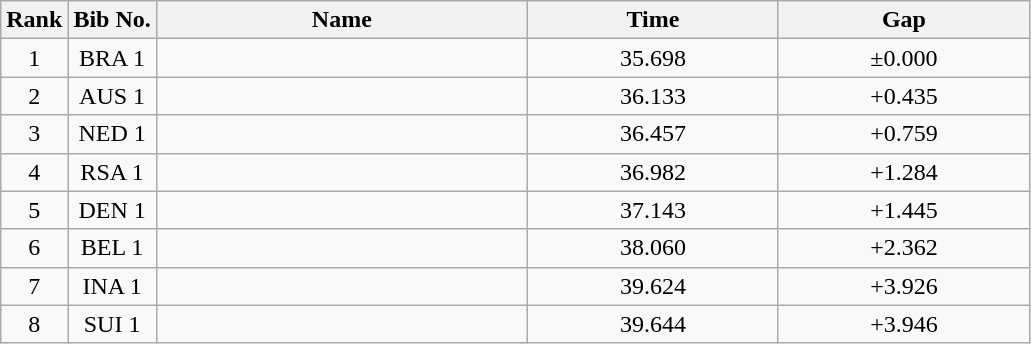<table class="wikitable" style="text-align:center;">
<tr>
<th>Rank</th>
<th>Bib No.</th>
<th style="width:15em">Name</th>
<th style="width:10em">Time</th>
<th style="width:10em">Gap</th>
</tr>
<tr>
<td>1</td>
<td>BRA 1</td>
<td align=left></td>
<td>35.698</td>
<td>±0.000</td>
</tr>
<tr>
<td>2</td>
<td>AUS 1</td>
<td align=left></td>
<td>36.133</td>
<td>+0.435</td>
</tr>
<tr>
<td>3</td>
<td>NED 1</td>
<td align=left></td>
<td>36.457</td>
<td>+0.759</td>
</tr>
<tr>
<td>4</td>
<td>RSA 1</td>
<td align=left></td>
<td>36.982</td>
<td>+1.284</td>
</tr>
<tr>
<td>5</td>
<td>DEN 1</td>
<td align=left></td>
<td>37.143</td>
<td>+1.445</td>
</tr>
<tr>
<td>6</td>
<td>BEL 1</td>
<td align=left></td>
<td>38.060</td>
<td>+2.362</td>
</tr>
<tr>
<td>7</td>
<td>INA 1</td>
<td align=left></td>
<td>39.624</td>
<td>+3.926</td>
</tr>
<tr>
<td>8</td>
<td>SUI 1</td>
<td align=left></td>
<td>39.644</td>
<td>+3.946</td>
</tr>
</table>
